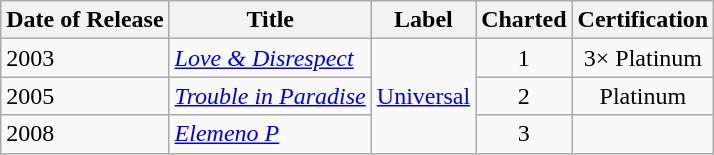<table class="wikitable">
<tr>
<th>Date of Release</th>
<th>Title</th>
<th>Label</th>
<th>Charted</th>
<th>Certification</th>
</tr>
<tr>
<td>2003</td>
<td><em><a href='#'>Love & Disrespect</a></em></td>
<td rowspan="3"><a href='#'>Universal</a></td>
<td align="center">1</td>
<td align="center">3× Platinum</td>
</tr>
<tr>
<td>2005</td>
<td><em><a href='#'>Trouble in Paradise</a></em></td>
<td align="center">2</td>
<td align="center">Platinum</td>
</tr>
<tr>
<td>2008</td>
<td><em><a href='#'>Elemeno P</a></em></td>
<td align="center">3</td>
<td align="center"></td>
</tr>
</table>
